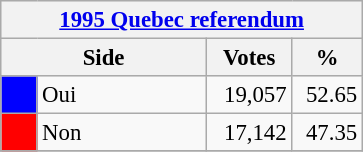<table class="wikitable" style="font-size: 95%; clear:both">
<tr style="background-color:#E9E9E9">
<th colspan=4><a href='#'>1995 Quebec referendum</a></th>
</tr>
<tr style="background-color:#E9E9E9">
<th colspan=2 style="width: 130px">Side</th>
<th style="width: 50px">Votes</th>
<th style="width: 40px">%</th>
</tr>
<tr>
<td bgcolor="blue"></td>
<td>Oui</td>
<td align="right">19,057</td>
<td align="right">52.65</td>
</tr>
<tr>
<td bgcolor="red"></td>
<td>Non</td>
<td align="right">17,142</td>
<td align="right">47.35</td>
</tr>
<tr>
</tr>
</table>
